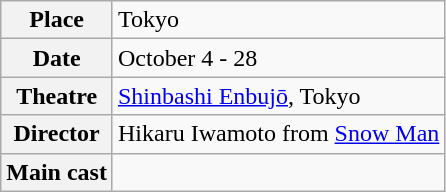<table class="wikitable">
<tr>
<th>Place</th>
<td>Tokyo</td>
</tr>
<tr>
<th>Date</th>
<td>October 4 - 28</td>
</tr>
<tr>
<th>Theatre</th>
<td><a href='#'>Shinbashi Enbujō</a>, Tokyo</td>
</tr>
<tr>
<th>Director</th>
<td>Hikaru Iwamoto from <a href='#'>Snow Man</a></td>
</tr>
<tr>
<th>Main cast</th>
<td></td>
</tr>
</table>
